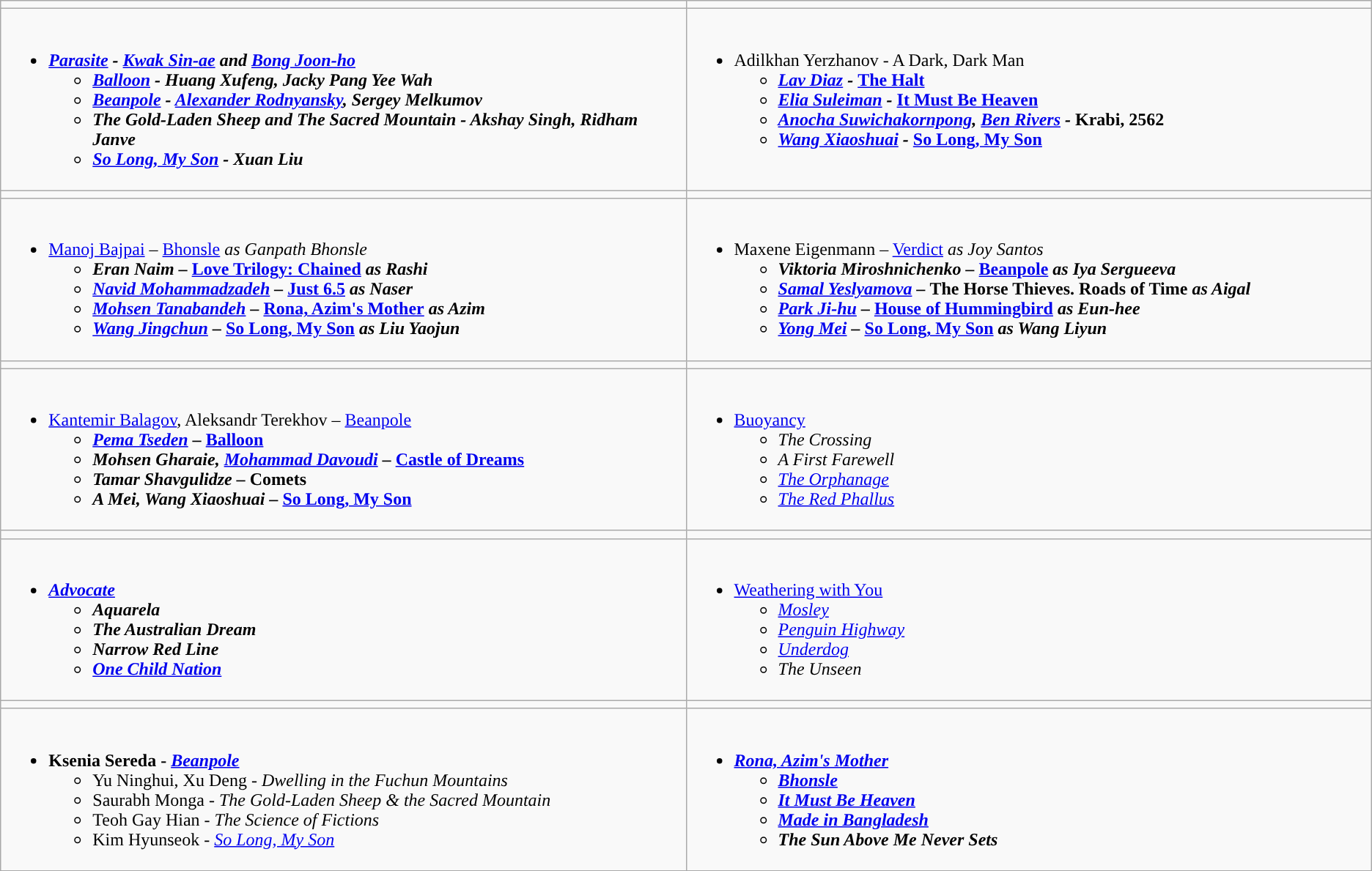<table class="wikitable">
<tr>
<td style="vertical-align:top; width:50%;"></td>
<td style="vertical-align:top; width:50%;"></td>
</tr>
<tr>
<td valign="top"><br><ul><li><strong><em><a href='#'>Parasite</a><em> - <a href='#'>Kwak Sin-ae</a> and <a href='#'>Bong Joon-ho</a> <strong><ul><li></em><a href='#'>Balloon</a><em> - Huang Xufeng, Jacky Pang Yee Wah </li><li></em><a href='#'>Beanpole</a><em> - <a href='#'>Alexander Rodnyansky</a>, Sergey Melkumov </li><li></em>The Gold-Laden Sheep and The Sacred Mountain<em> - Akshay Singh, Ridham Janve </li><li></em><a href='#'>So Long, My Son</a><em> - Xuan Liu </li></ul></li></ul></td>
<td valign="top"><br><ul><li></strong>Adilkhan Yerzhanov - </em>A Dark, Dark Man<em>  <strong><ul><li><a href='#'>Lav Diaz</a> - </em><a href='#'>The Halt</a><em> </li><li><a href='#'>Elia Suleiman</a> - </em><a href='#'>It Must Be Heaven</a><em>      </li><li><a href='#'>Anocha Suwichakornpong</a>, <a href='#'>Ben Rivers</a> - </em>Krabi, 2562<em>  </li><li><a href='#'>Wang Xiaoshuai</a> - </em><a href='#'>So Long, My Son</a><em> </li></ul></li></ul></td>
</tr>
<tr>
<td style="vertical-align:top; width:50%;"></td>
<td style="vertical-align:top; width:50%;"></td>
</tr>
<tr>
<td valign="top"><br><ul><li></strong><a href='#'>Manoj Bajpai</a> – </em><a href='#'>Bhonsle</a><em> as Ganpath Bhonsle <strong><ul><li>Eran Naim – </em><a href='#'>Love Trilogy: Chained</a><em> as 	Rashi  </li><li><a href='#'>Navid Mohammadzadeh</a> – </em><a href='#'>Just 6.5</a><em> as Naser </li><li><a href='#'>Mohsen Tanabandeh</a> – </em><a href='#'>Rona, Azim's Mother</a><em> as Azim  </li><li><a href='#'>Wang Jingchun</a> – </em><a href='#'>So Long, My Son</a><em> as Liu Yaojun </li></ul></li></ul></td>
<td valign="top"><br><ul><li></strong>Maxene Eigenmann – </em><a href='#'>Verdict</a><em> as Joy Santos  <strong><ul><li>Viktoria Miroshnichenko – </em><a href='#'>Beanpole</a><em> as Iya Sergueeva </li><li><a href='#'>Samal Yeslyamova</a> – </em>The Horse Thieves. Roads of Time<em> as Aigal  </li><li><a href='#'>Park Ji-hu</a> – </em><a href='#'>House of Hummingbird</a><em> as Eun-hee </li><li><a href='#'>Yong Mei</a> – </em><a href='#'>So Long, My Son</a><em> as Wang Liyun </li></ul></li></ul></td>
</tr>
<tr>
<td style="vertical-align:top; width:50%;"></td>
<td style="vertical-align:top; width:50%;"></td>
</tr>
<tr>
<td valign="top"><br><ul><li></strong><a href='#'>Kantemir Balagov</a>, Aleksandr Terekhov – </em><a href='#'>Beanpole</a><em> <strong><ul><li><a href='#'>Pema Tseden</a> – </em><a href='#'>Balloon</a><em> </li><li>Mohsen Gharaie, <a href='#'>Mohammad Davoudi</a> – </em><a href='#'>Castle of Dreams</a><em> </li><li>Tamar Shavgulidze  – </em>Comets<em> </li><li>A Mei, Wang Xiaoshuai – </em><a href='#'>So Long, My Son</a><em> </li></ul></li></ul></td>
<td valign="top"><br><ul><li></em></strong><a href='#'>Buoyancy</a></em> </strong><ul><li><em>The Crossing</em> </li><li><em>A First Farewell</em> </li><li><em><a href='#'>The Orphanage</a></em>      </li><li><em><a href='#'>The Red Phallus</a></em>   </li></ul></li></ul></td>
</tr>
<tr>
<td style="vertical-align:top; width:50%;"></td>
<td style="vertical-align:top; width:50%;"></td>
</tr>
<tr>
<td valign="top"><br><ul><li><strong><em><a href='#'>Advocate</a><em>   <strong><ul><li></em>Aquarela<em>   </li><li></em>The Australian Dream<em>  </li><li></em>Narrow Red Line<em> </li><li></em><a href='#'>One Child Nation</a><em>  </li></ul></li></ul></td>
<td valign="top"><br><ul><li></em></strong><a href='#'>Weathering with You</a></em> </strong><ul><li><em><a href='#'>Mosley</a></em>  </li><li><em><a href='#'>Penguin Highway</a></em> </li><li><em><a href='#'>Underdog</a></em> </li><li><em>The Unseen</em> </li></ul></li></ul></td>
</tr>
<tr>
<td style="vertical-align:top; width:50%;"></td>
<td style="vertical-align:top; width:50%;"></td>
</tr>
<tr>
<td valign="top"><br><ul><li><strong>Ksenia Sereda - <em><a href='#'>Beanpole</a></em> </strong><ul><li>Yu Ninghui, Xu Deng - <em>Dwelling in the Fuchun Mountains</em> </li><li>Saurabh Monga - <em>The Gold-Laden Sheep & the Sacred Mountain</em> </li><li>Teoh Gay Hian - <em>The Science of Fictions</em>   </li><li>Kim Hyunseok - <em><a href='#'>So Long, My Son</a></em> </li></ul></li></ul></td>
<td valign="top"><br><ul><li><strong><em><a href='#'>Rona, Azim's Mother</a><em>  <strong><ul><li></em><a href='#'>Bhonsle</a><em> </li><li></em><a href='#'>It Must Be Heaven</a><em>      </li><li></em><a href='#'>Made in Bangladesh</a><em>    </li><li></em>The Sun Above Me Never Sets<em> </li></ul></li></ul></td>
</tr>
<tr>
</tr>
</table>
